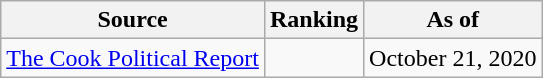<table class="wikitable" style="text-align:center">
<tr>
<th>Source</th>
<th>Ranking</th>
<th>As of</th>
</tr>
<tr>
<td align=left><a href='#'>The Cook Political Report</a></td>
<td></td>
<td>October 21, 2020</td>
</tr>
</table>
